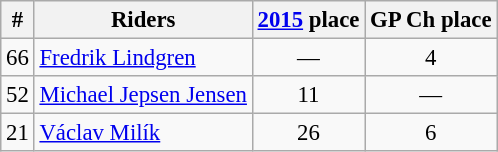<table class="wikitable" style="text-align: center; font-size: 95%">
<tr>
<th>#</th>
<th>Riders</th>
<th><a href='#'>2015</a> place</th>
<th>GP Ch place</th>
</tr>
<tr>
<td>66</td>
<td align=left> <a href='#'>Fredrik Lindgren</a></td>
<td>—</td>
<td>4</td>
</tr>
<tr>
<td>52</td>
<td align=left> <a href='#'>Michael Jepsen Jensen</a></td>
<td>11</td>
<td>—</td>
</tr>
<tr>
<td>21</td>
<td align=left> <a href='#'>Václav Milík</a></td>
<td>26</td>
<td>6</td>
</tr>
</table>
